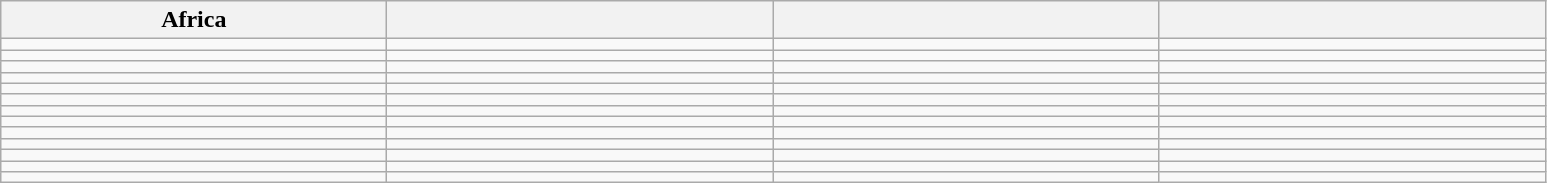<table class="wikitable">
<tr>
<th width=250>Africa </th>
<th width=250></th>
<th width=250></th>
<th width=250></th>
</tr>
<tr>
<td></td>
<td></td>
<td></td>
<td></td>
</tr>
<tr>
<td></td>
<td></td>
<td></td>
<td></td>
</tr>
<tr>
<td></td>
<td></td>
<td></td>
<td></td>
</tr>
<tr>
<td></td>
<td></td>
<td></td>
<td></td>
</tr>
<tr>
<td></td>
<td></td>
<td></td>
<td></td>
</tr>
<tr>
<td></td>
<td></td>
<td></td>
<td></td>
</tr>
<tr>
<td></td>
<td></td>
<td></td>
<td></td>
</tr>
<tr>
<td></td>
<td></td>
<td></td>
<td></td>
</tr>
<tr>
<td></td>
<td></td>
<td></td>
<td></td>
</tr>
<tr>
<td></td>
<td></td>
<td></td>
<td></td>
</tr>
<tr>
<td></td>
<td></td>
<td></td>
<td></td>
</tr>
<tr>
<td></td>
<td></td>
<td></td>
<td></td>
</tr>
<tr>
<td></td>
<td></td>
<td></td>
<td></td>
</tr>
</table>
